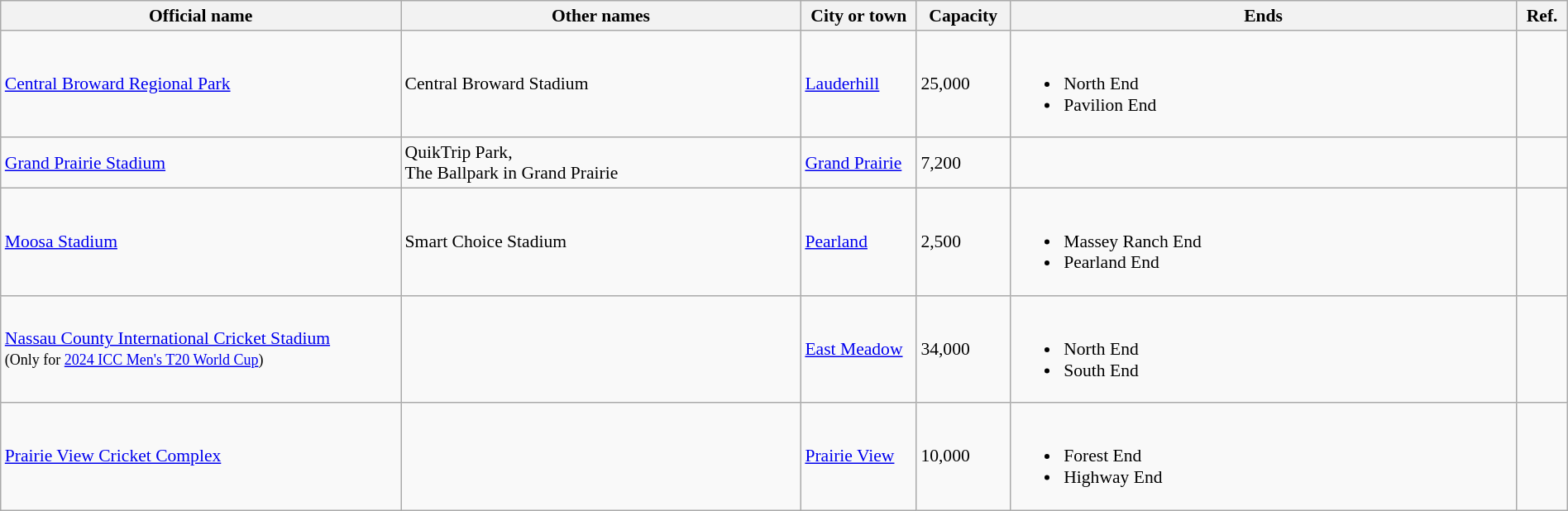<table class="wikitable" style="font-size:90%;" width="100%">
<tr>
<th width=15%>Official name</th>
<th width=15%>Other names</th>
<th width=3%>City or town</th>
<th width=1.5%>Capacity</th>
<th width=19%>Ends</th>
<th width=1%>Ref.</th>
</tr>
<tr>
<td><a href='#'>Central Broward Regional Park</a></td>
<td>Central Broward Stadium</td>
<td><a href='#'>Lauderhill</a></td>
<td>25,000</td>
<td><br><ul><li>North End</li><li>Pavilion End</li></ul></td>
<td></td>
</tr>
<tr>
<td><a href='#'>Grand Prairie Stadium</a></td>
<td>QuikTrip Park, <br> The Ballpark in Grand Prairie</td>
<td><a href='#'>Grand Prairie</a></td>
<td>7,200</td>
<td></td>
<td></td>
</tr>
<tr>
<td><a href='#'>Moosa Stadium</a></td>
<td>Smart Choice Stadium</td>
<td><a href='#'>Pearland</a></td>
<td>2,500</td>
<td><br><ul><li>Massey Ranch End</li><li>Pearland End</li></ul></td>
<td></td>
</tr>
<tr>
<td><a href='#'>Nassau County International Cricket Stadium</a><br><small>(Only for <a href='#'>2024 ICC Men's T20 World Cup</a>)</small></td>
<td></td>
<td><a href='#'>East Meadow</a></td>
<td>34,000</td>
<td><br><ul><li>North End</li><li>South End</li></ul></td>
<td></td>
</tr>
<tr>
<td><a href='#'>Prairie View Cricket Complex</a></td>
<td></td>
<td><a href='#'>Prairie View</a></td>
<td>10,000</td>
<td><br><ul><li>Forest End</li><li>Highway End</li></ul></td>
<td></td>
</tr>
</table>
